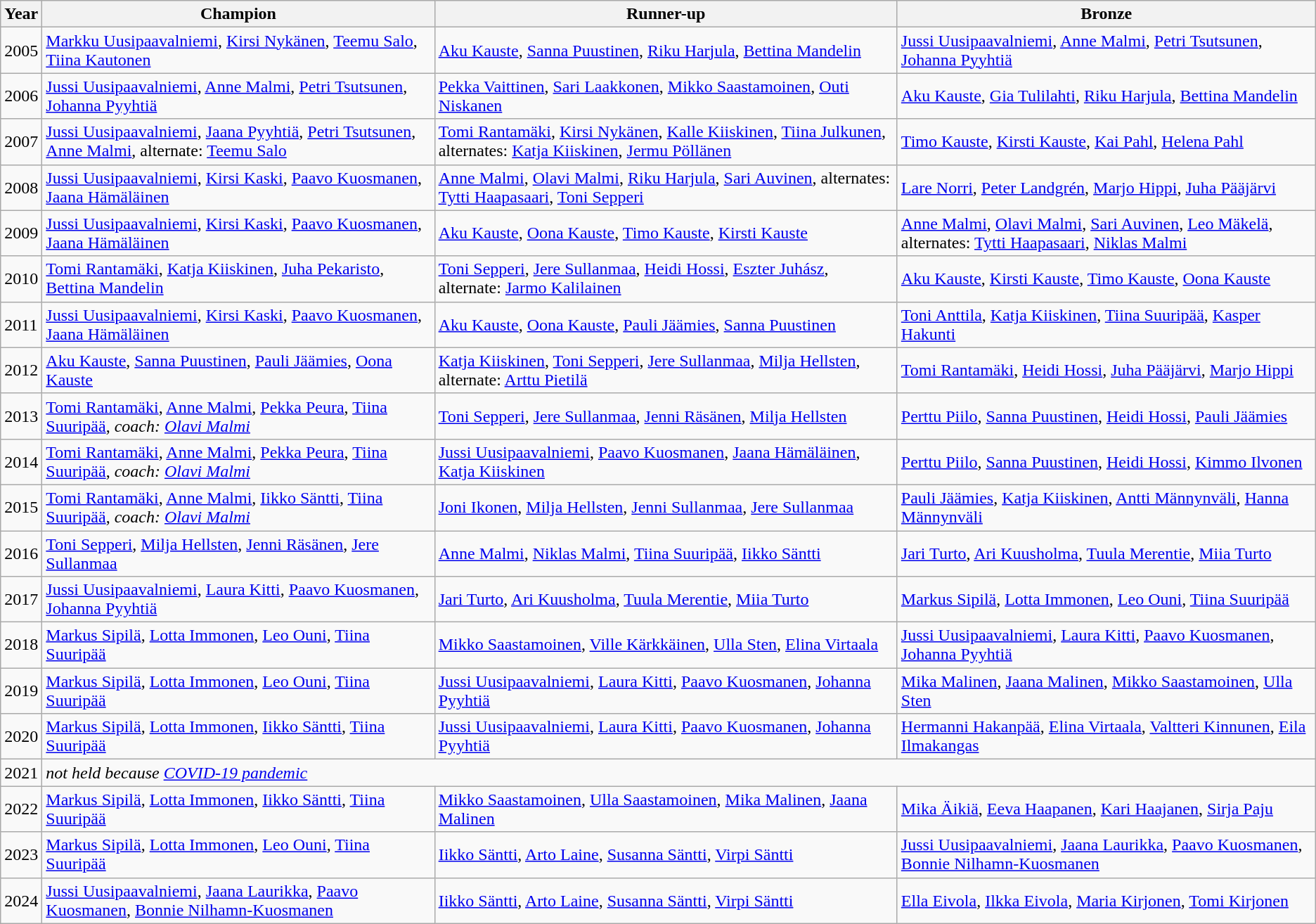<table class="wikitable" border="1">
<tr>
<th>Year</th>
<th>Champion</th>
<th>Runner-up</th>
<th>Bronze</th>
</tr>
<tr>
<td>2005</td>
<td><a href='#'>Markku Uusipaavalniemi</a>, <a href='#'>Kirsi Nykänen</a>, <a href='#'>Teemu Salo</a>, <a href='#'>Tiina Kautonen</a></td>
<td><a href='#'>Aku Kauste</a>, <a href='#'>Sanna Puustinen</a>, <a href='#'>Riku Harjula</a>, <a href='#'>Bettina Mandelin</a></td>
<td><a href='#'>Jussi Uusipaavalniemi</a>, <a href='#'>Anne Malmi</a>, <a href='#'>Petri Tsutsunen</a>, <a href='#'>Johanna Pyyhtiä</a></td>
</tr>
<tr>
<td>2006</td>
<td><a href='#'>Jussi Uusipaavalniemi</a>, <a href='#'>Anne Malmi</a>, <a href='#'>Petri Tsutsunen</a>, <a href='#'>Johanna Pyyhtiä</a></td>
<td><a href='#'>Pekka Vaittinen</a>, <a href='#'>Sari Laakkonen</a>, <a href='#'>Mikko Saastamoinen</a>, <a href='#'>Outi Niskanen</a></td>
<td><a href='#'>Aku Kauste</a>, <a href='#'>Gia Tulilahti</a>, <a href='#'>Riku Harjula</a>, <a href='#'>Bettina Mandelin</a></td>
</tr>
<tr>
<td>2007</td>
<td><a href='#'>Jussi Uusipaavalniemi</a>, <a href='#'>Jaana Pyyhtiä</a>, <a href='#'>Petri Tsutsunen</a>, <a href='#'>Anne Malmi</a>, alternate: <a href='#'>Teemu Salo</a></td>
<td><a href='#'>Tomi Rantamäki</a>, <a href='#'>Kirsi Nykänen</a>, <a href='#'>Kalle Kiiskinen</a>, <a href='#'>Tiina Julkunen</a>, alternates: <a href='#'>Katja Kiiskinen</a>, <a href='#'>Jermu Pöllänen</a></td>
<td><a href='#'>Timo Kauste</a>, <a href='#'>Kirsti Kauste</a>, <a href='#'>Kai Pahl</a>, <a href='#'>Helena Pahl</a></td>
</tr>
<tr>
<td>2008</td>
<td><a href='#'>Jussi Uusipaavalniemi</a>, <a href='#'>Kirsi Kaski</a>, <a href='#'>Paavo Kuosmanen</a>, <a href='#'>Jaana Hämäläinen</a></td>
<td><a href='#'>Anne Malmi</a>, <a href='#'>Olavi Malmi</a>, <a href='#'>Riku Harjula</a>, <a href='#'>Sari Auvinen</a>, alternates: <a href='#'>Tytti Haapasaari</a>, <a href='#'>Toni Sepperi</a></td>
<td><a href='#'>Lare Norri</a>, <a href='#'>Peter Landgrén</a>, <a href='#'>Marjo Hippi</a>, <a href='#'>Juha Pääjärvi</a></td>
</tr>
<tr>
<td>2009</td>
<td><a href='#'>Jussi Uusipaavalniemi</a>, <a href='#'>Kirsi Kaski</a>, <a href='#'>Paavo Kuosmanen</a>, <a href='#'>Jaana Hämäläinen</a></td>
<td><a href='#'>Aku Kauste</a>, <a href='#'>Oona Kauste</a>, <a href='#'>Timo Kauste</a>, <a href='#'>Kirsti Kauste</a></td>
<td><a href='#'>Anne Malmi</a>, <a href='#'>Olavi Malmi</a>, <a href='#'>Sari Auvinen</a>, <a href='#'>Leo Mäkelä</a>, alternates: <a href='#'>Tytti Haapasaari</a>, <a href='#'>Niklas Malmi</a></td>
</tr>
<tr>
<td>2010</td>
<td><a href='#'>Tomi Rantamäki</a>, <a href='#'>Katja Kiiskinen</a>, <a href='#'>Juha Pekaristo</a>, <a href='#'>Bettina Mandelin</a></td>
<td><a href='#'>Toni Sepperi</a>, <a href='#'>Jere Sullanmaa</a>, <a href='#'>Heidi Hossi</a>, <a href='#'>Eszter Juhász</a>, alternate: <a href='#'>Jarmo Kalilainen</a></td>
<td><a href='#'>Aku Kauste</a>, <a href='#'>Kirsti Kauste</a>, <a href='#'>Timo Kauste</a>, <a href='#'>Oona Kauste</a></td>
</tr>
<tr>
<td>2011</td>
<td><a href='#'>Jussi Uusipaavalniemi</a>, <a href='#'>Kirsi Kaski</a>, <a href='#'>Paavo Kuosmanen</a>, <a href='#'>Jaana Hämäläinen</a></td>
<td><a href='#'>Aku Kauste</a>, <a href='#'>Oona Kauste</a>, <a href='#'>Pauli Jäämies</a>, <a href='#'>Sanna Puustinen</a></td>
<td><a href='#'>Toni Anttila</a>, <a href='#'>Katja Kiiskinen</a>, <a href='#'>Tiina Suuripää</a>, <a href='#'>Kasper Hakunti</a></td>
</tr>
<tr>
<td>2012</td>
<td><a href='#'>Aku Kauste</a>, <a href='#'>Sanna Puustinen</a>, <a href='#'>Pauli Jäämies</a>, <a href='#'>Oona Kauste</a></td>
<td><a href='#'>Katja Kiiskinen</a>, <a href='#'>Toni Sepperi</a>, <a href='#'>Jere Sullanmaa</a>, <a href='#'>Milja Hellsten</a>, alternate: <a href='#'>Arttu Pietilä</a></td>
<td><a href='#'>Tomi Rantamäki</a>, <a href='#'>Heidi Hossi</a>, <a href='#'>Juha Pääjärvi</a>, <a href='#'>Marjo Hippi</a></td>
</tr>
<tr>
<td>2013</td>
<td><a href='#'>Tomi Rantamäki</a>, <a href='#'>Anne Malmi</a>, <a href='#'>Pekka Peura</a>, <a href='#'>Tiina Suuripää</a>, <em>coach: <a href='#'>Olavi Malmi</a></em></td>
<td><a href='#'>Toni Sepperi</a>, <a href='#'>Jere Sullanmaa</a>, <a href='#'>Jenni Räsänen</a>, <a href='#'>Milja Hellsten</a></td>
<td><a href='#'>Perttu Piilo</a>, <a href='#'>Sanna Puustinen</a>, <a href='#'>Heidi Hossi</a>, <a href='#'>Pauli Jäämies</a></td>
</tr>
<tr>
<td>2014</td>
<td><a href='#'>Tomi Rantamäki</a>, <a href='#'>Anne Malmi</a>, <a href='#'>Pekka Peura</a>, <a href='#'>Tiina Suuripää</a>, <em>coach: <a href='#'>Olavi Malmi</a></em></td>
<td><a href='#'>Jussi Uusipaavalniemi</a>, <a href='#'>Paavo Kuosmanen</a>, <a href='#'>Jaana Hämäläinen</a>, <a href='#'>Katja Kiiskinen</a></td>
<td><a href='#'>Perttu Piilo</a>, <a href='#'>Sanna Puustinen</a>, <a href='#'>Heidi Hossi</a>, <a href='#'>Kimmo Ilvonen</a></td>
</tr>
<tr>
<td>2015</td>
<td><a href='#'>Tomi Rantamäki</a>, <a href='#'>Anne Malmi</a>, <a href='#'>Iikko Säntti</a>, <a href='#'>Tiina Suuripää</a>, <em>coach: <a href='#'>Olavi Malmi</a></em></td>
<td><a href='#'>Joni Ikonen</a>, <a href='#'>Milja Hellsten</a>, <a href='#'>Jenni Sullanmaa</a>, <a href='#'>Jere Sullanmaa</a></td>
<td><a href='#'>Pauli Jäämies</a>, <a href='#'>Katja Kiiskinen</a>, <a href='#'>Antti Männynväli</a>, <a href='#'>Hanna Männynväli</a></td>
</tr>
<tr>
<td>2016</td>
<td><a href='#'>Toni Sepperi</a>, <a href='#'>Milja Hellsten</a>, <a href='#'>Jenni Räsänen</a>, <a href='#'>Jere Sullanmaa</a></td>
<td><a href='#'>Anne Malmi</a>, <a href='#'>Niklas Malmi</a>, <a href='#'>Tiina Suuripää</a>, <a href='#'>Iikko Säntti</a></td>
<td><a href='#'>Jari Turto</a>, <a href='#'>Ari Kuusholma</a>, <a href='#'>Tuula Merentie</a>, <a href='#'>Miia Turto</a></td>
</tr>
<tr>
<td>2017</td>
<td><a href='#'>Jussi Uusipaavalniemi</a>, <a href='#'>Laura Kitti</a>, <a href='#'>Paavo Kuosmanen</a>, <a href='#'>Johanna Pyyhtiä</a></td>
<td><a href='#'>Jari Turto</a>, <a href='#'>Ari Kuusholma</a>, <a href='#'>Tuula Merentie</a>, <a href='#'>Miia Turto</a></td>
<td><a href='#'>Markus Sipilä</a>, <a href='#'>Lotta Immonen</a>, <a href='#'>Leo Ouni</a>, <a href='#'>Tiina Suuripää</a></td>
</tr>
<tr>
<td>2018</td>
<td><a href='#'>Markus Sipilä</a>, <a href='#'>Lotta Immonen</a>, <a href='#'>Leo Ouni</a>, <a href='#'>Tiina Suuripää</a></td>
<td><a href='#'>Mikko Saastamoinen</a>, <a href='#'>Ville Kärkkäinen</a>, <a href='#'>Ulla Sten</a>, <a href='#'>Elina Virtaala</a></td>
<td><a href='#'>Jussi Uusipaavalniemi</a>, <a href='#'>Laura Kitti</a>, <a href='#'>Paavo Kuosmanen</a>, <a href='#'>Johanna Pyyhtiä</a></td>
</tr>
<tr>
<td>2019</td>
<td><a href='#'>Markus Sipilä</a>, <a href='#'>Lotta Immonen</a>, <a href='#'>Leo Ouni</a>, <a href='#'>Tiina Suuripää</a></td>
<td><a href='#'>Jussi Uusipaavalniemi</a>, <a href='#'>Laura Kitti</a>, <a href='#'>Paavo Kuosmanen</a>, <a href='#'>Johanna Pyyhtiä</a></td>
<td><a href='#'>Mika Malinen</a>, <a href='#'>Jaana Malinen</a>, <a href='#'>Mikko Saastamoinen</a>, <a href='#'>Ulla Sten</a></td>
</tr>
<tr>
<td>2020</td>
<td><a href='#'>Markus Sipilä</a>, <a href='#'>Lotta Immonen</a>, <a href='#'>Iikko Säntti</a>, <a href='#'>Tiina Suuripää</a></td>
<td><a href='#'>Jussi Uusipaavalniemi</a>, <a href='#'>Laura Kitti</a>, <a href='#'>Paavo Kuosmanen</a>, <a href='#'>Johanna Pyyhtiä</a></td>
<td><a href='#'>Hermanni Hakanpää</a>, <a href='#'>Elina Virtaala</a>, <a href='#'>Valtteri Kinnunen</a>, <a href='#'>Eila Ilmakangas</a></td>
</tr>
<tr>
<td>2021</td>
<td colspan="3"><em>not held because <a href='#'>COVID-19 pandemic</a></td>
</tr>
<tr>
<td>2022</td>
<td><a href='#'>Markus Sipilä</a>, <a href='#'>Lotta Immonen</a>, <a href='#'>Iikko Säntti</a>, <a href='#'>Tiina Suuripää</a></td>
<td><a href='#'>Mikko Saastamoinen</a>, <a href='#'>Ulla Saastamoinen</a>, <a href='#'>Mika Malinen</a>, <a href='#'>Jaana Malinen</a></td>
<td><a href='#'>Mika Äikiä</a>, <a href='#'>Eeva Haapanen</a>, <a href='#'>Kari Haajanen</a>, <a href='#'>Sirja Paju</a></td>
</tr>
<tr>
<td>2023</td>
<td><a href='#'>Markus Sipilä</a>, <a href='#'>Lotta Immonen</a>, <a href='#'>Leo Ouni</a>, <a href='#'>Tiina Suuripää</a></td>
<td><a href='#'>Iikko Säntti</a>, <a href='#'>Arto Laine</a>, <a href='#'>Susanna Säntti</a>, <a href='#'>Virpi Säntti</a></td>
<td><a href='#'>Jussi Uusipaavalniemi</a>, <a href='#'>Jaana Laurikka</a>, <a href='#'>Paavo Kuosmanen</a>, <a href='#'>Bonnie Nilhamn-Kuosmanen</a></td>
</tr>
<tr>
<td>2024</td>
<td><a href='#'>Jussi Uusipaavalniemi</a>, <a href='#'>Jaana Laurikka</a>, <a href='#'>Paavo Kuosmanen</a>, <a href='#'>Bonnie Nilhamn-Kuosmanen</a></td>
<td><a href='#'>Iikko Säntti</a>, <a href='#'>Arto Laine</a>, <a href='#'>Susanna Säntti</a>, <a href='#'>Virpi Säntti</a></td>
<td><a href='#'>Ella Eivola</a>, <a href='#'>Ilkka Eivola</a>, <a href='#'>Maria Kirjonen</a>, <a href='#'>Tomi Kirjonen</a></td>
</tr>
</table>
